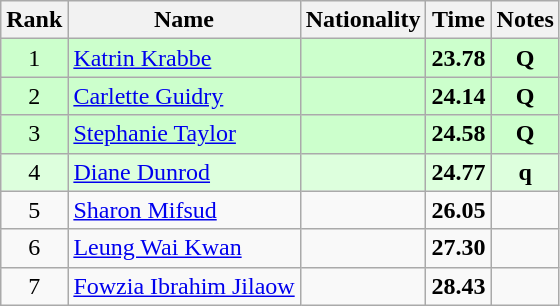<table class="wikitable sortable" style="text-align:center">
<tr>
<th>Rank</th>
<th>Name</th>
<th>Nationality</th>
<th>Time</th>
<th>Notes</th>
</tr>
<tr bgcolor=ccffcc>
<td>1</td>
<td align=left><a href='#'>Katrin Krabbe</a></td>
<td align=left></td>
<td><strong>23.78</strong></td>
<td><strong>Q</strong></td>
</tr>
<tr bgcolor=ccffcc>
<td>2</td>
<td align=left><a href='#'>Carlette Guidry</a></td>
<td align=left></td>
<td><strong>24.14</strong></td>
<td><strong>Q</strong></td>
</tr>
<tr bgcolor=ccffcc>
<td>3</td>
<td align=left><a href='#'>Stephanie Taylor</a></td>
<td align=left></td>
<td><strong>24.58</strong></td>
<td><strong>Q</strong></td>
</tr>
<tr bgcolor=ddffdd>
<td>4</td>
<td align=left><a href='#'>Diane Dunrod</a></td>
<td align=left></td>
<td><strong>24.77</strong></td>
<td><strong>q</strong></td>
</tr>
<tr>
<td>5</td>
<td align=left><a href='#'>Sharon Mifsud</a></td>
<td align=left></td>
<td><strong>26.05</strong></td>
<td></td>
</tr>
<tr>
<td>6</td>
<td align=left><a href='#'>Leung Wai Kwan</a></td>
<td align=left></td>
<td><strong>27.30</strong></td>
<td></td>
</tr>
<tr>
<td>7</td>
<td align=left><a href='#'>Fowzia Ibrahim Jilaow</a></td>
<td align=left></td>
<td><strong>28.43</strong></td>
<td></td>
</tr>
</table>
